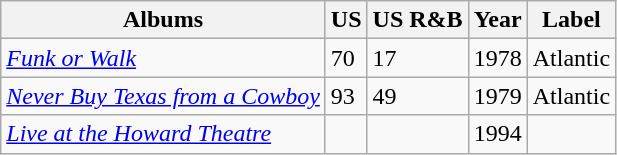<table class="wikitable">
<tr>
<th>Albums</th>
<th>US</th>
<th>US R&B</th>
<th>Year</th>
<th>Label</th>
</tr>
<tr>
<td><em><a href='#'>Funk or Walk</a></em></td>
<td>70</td>
<td>17</td>
<td>1978</td>
<td>Atlantic</td>
</tr>
<tr>
<td><em><a href='#'>Never Buy Texas from a Cowboy</a></em></td>
<td>93</td>
<td>49</td>
<td>1979</td>
<td>Atlantic</td>
</tr>
<tr>
<td><em><a href='#'>Live at the Howard Theatre</a></em></td>
<td></td>
<td></td>
<td>1994</td>
<td></td>
</tr>
</table>
